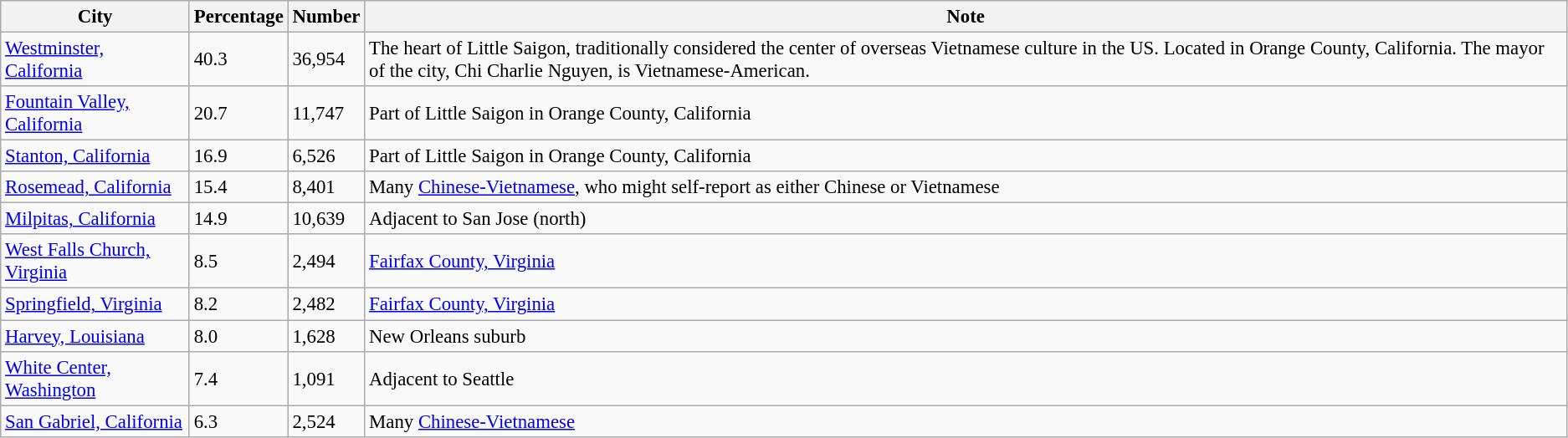<table class="sort wikitable sortable" style="font-size: 95%">
<tr>
<th scope="col">City</th>
<th scope="col">Percentage</th>
<th scope="col">Number</th>
<th scope="col" class="unsortable">Note</th>
</tr>
<tr>
<td><a href='#'>Westminster, California</a></td>
<td>40.3</td>
<td>36,954</td>
<td>The heart of Little Saigon, traditionally considered the center of overseas Vietnamese culture in the US. Located in Orange County, California. The mayor of the city, Chi Charlie Nguyen, is Vietnamese-American.</td>
</tr>
<tr>
<td><a href='#'>Fountain Valley, California</a></td>
<td>20.7</td>
<td>11,747</td>
<td>Part of Little Saigon in Orange County, California</td>
</tr>
<tr>
<td><a href='#'>Stanton, California</a></td>
<td>16.9</td>
<td>6,526</td>
<td>Part of Little Saigon in Orange County, California</td>
</tr>
<tr>
<td><a href='#'>Rosemead, California</a></td>
<td>15.4</td>
<td>8,401</td>
<td>Many <a href='#'>Chinese-Vietnamese</a>, who might self-report as either Chinese or Vietnamese</td>
</tr>
<tr>
<td><a href='#'>Milpitas, California</a></td>
<td>14.9</td>
<td>10,639</td>
<td>Adjacent to San Jose (north)</td>
</tr>
<tr>
<td><a href='#'>West Falls Church, Virginia</a></td>
<td>8.5</td>
<td>2,494</td>
<td><a href='#'>Fairfax County, Virginia</a></td>
</tr>
<tr>
<td><a href='#'>Springfield, Virginia</a></td>
<td>8.2</td>
<td>2,482</td>
<td><a href='#'>Fairfax County, Virginia</a></td>
</tr>
<tr>
<td><a href='#'>Harvey, Louisiana</a></td>
<td>8.0</td>
<td>1,628</td>
<td>New Orleans suburb</td>
</tr>
<tr>
<td><a href='#'>White Center, Washington</a></td>
<td>7.4</td>
<td>1,091</td>
<td>Adjacent to Seattle</td>
</tr>
<tr>
<td><a href='#'>San Gabriel, California</a></td>
<td>6.3</td>
<td>2,524</td>
<td>Many <a href='#'>Chinese-Vietnamese</a></td>
</tr>
</table>
